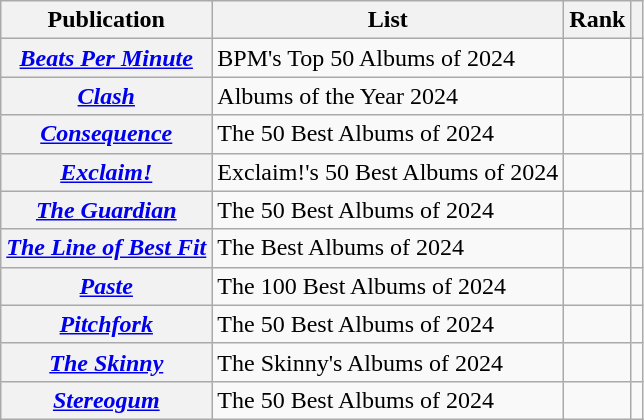<table class="wikitable sortable plainrowheaders">
<tr>
<th scope="col">Publication</th>
<th scope="col">List</th>
<th scope="col">Rank</th>
<th scope="col" class="unsortable"></th>
</tr>
<tr>
<th scope="row"><em><a href='#'>Beats Per Minute</a></em></th>
<td>BPM's Top 50 Albums of 2024</td>
<td></td>
<td></td>
</tr>
<tr>
<th scope="row"><em><a href='#'>Clash</a></em></th>
<td>Albums of the Year 2024</td>
<td></td>
<td></td>
</tr>
<tr>
<th scope="row"><em><a href='#'>Consequence</a></em></th>
<td>The 50 Best Albums of 2024</td>
<td></td>
<td></td>
</tr>
<tr>
<th scope="row"><em><a href='#'>Exclaim!</a></em></th>
<td>Exclaim!'s 50 Best Albums of 2024</td>
<td></td>
<td></td>
</tr>
<tr>
<th scope="row"><em><a href='#'>The Guardian</a></em></th>
<td>The 50 Best Albums of 2024</td>
<td></td>
<td></td>
</tr>
<tr>
<th scope="row"><em><a href='#'>The Line of Best Fit</a></em></th>
<td>The Best Albums of 2024</td>
<td></td>
<td></td>
</tr>
<tr>
<th scope="row"><em><a href='#'>Paste</a></em></th>
<td>The 100 Best Albums of 2024</td>
<td></td>
<td></td>
</tr>
<tr>
<th scope="row"><em><a href='#'>Pitchfork</a></em></th>
<td>The 50 Best Albums of 2024</td>
<td></td>
<td></td>
</tr>
<tr>
<th scope="row"><em><a href='#'>The Skinny</a></em></th>
<td>The Skinny's Albums of 2024</td>
<td></td>
<td></td>
</tr>
<tr>
<th scope="row"><em><a href='#'>Stereogum</a></em></th>
<td>The 50 Best Albums of 2024</td>
<td></td>
<td></td>
</tr>
</table>
